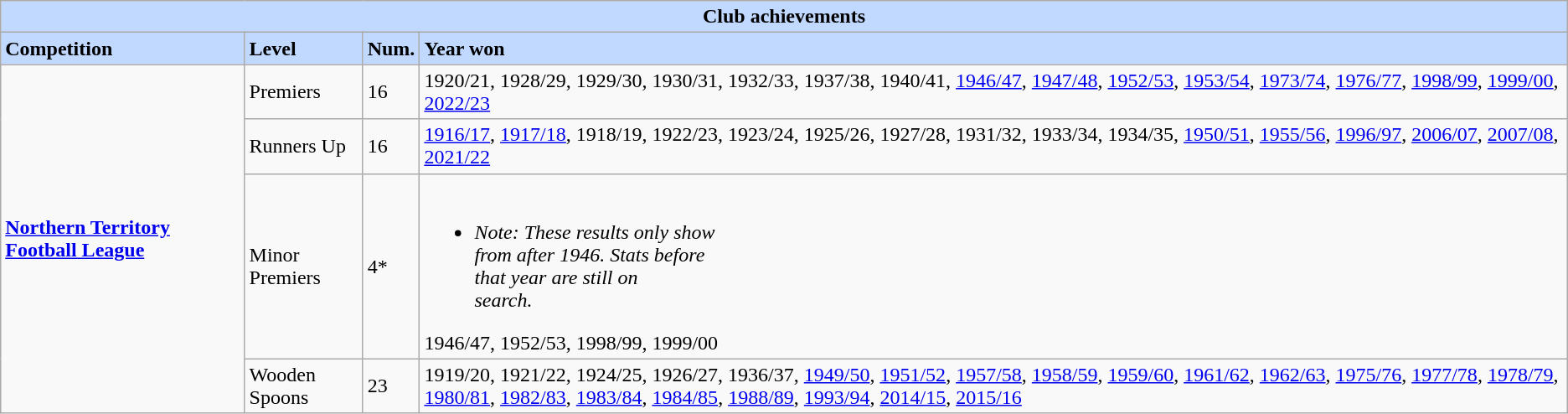<table class="wikitable">
<tr style="background:#C1D8FF;">
<td colspan="4" style="text-align:center;"><strong>Club achievements</strong></td>
</tr>
<tr style="background:#C1D8FF;">
<td><strong>Competition</strong></td>
<td><strong>Level</strong></td>
<td><strong>Num.</strong></td>
<td><strong>Year won</strong></td>
</tr>
<tr>
<td rowspan="4"><strong><a href='#'>Northern Territory Football League</a></strong></td>
<td>Premiers</td>
<td>16</td>
<td>1920/21, 1928/29, 1929/30, 1930/31, 1932/33, 1937/38, 1940/41, <a href='#'>1946/47</a>, <a href='#'>1947/48</a>, <a href='#'>1952/53</a>, <a href='#'>1953/54</a>, <a href='#'>1973/74</a>, <a href='#'>1976/77</a>, <a href='#'>1998/99</a>, <a href='#'>1999/00</a>, <a href='#'>2022/23</a></td>
</tr>
<tr>
<td>Runners Up</td>
<td>16</td>
<td><a href='#'>1916/17</a>, <a href='#'>1917/18</a>, 1918/19, 1922/23, 1923/24, 1925/26, 1927/28, 1931/32, 1933/34, 1934/35, <a href='#'>1950/51</a>, <a href='#'>1955/56</a>, <a href='#'>1996/97</a>, <a href='#'>2006/07</a>, <a href='#'>2007/08</a>, <a href='#'>2021/22</a></td>
</tr>
<tr>
<td>Minor Premiers</td>
<td>4*</td>
<td><br><ul><li><em>Note: These results only show<br>from after 1946. Stats before<br>that year are still on<br>search.</em></li></ul>1946/47, 1952/53, 1998/99, 1999/00</td>
</tr>
<tr>
<td>Wooden Spoons</td>
<td>23</td>
<td>1919/20, 1921/22, 1924/25, 1926/27, 1936/37, <a href='#'>1949/50</a>, <a href='#'>1951/52</a>, <a href='#'>1957/58</a>, <a href='#'>1958/59</a>, <a href='#'>1959/60</a>, <a href='#'>1961/62</a>, <a href='#'>1962/63</a>, <a href='#'>1975/76</a>, <a href='#'>1977/78</a>, <a href='#'>1978/79</a>, <a href='#'>1980/81</a>, <a href='#'>1982/83</a>, <a href='#'>1983/84</a>, <a href='#'>1984/85</a>, <a href='#'>1988/89</a>, <a href='#'>1993/94</a>, <a href='#'>2014/15</a>, <a href='#'>2015/16</a></td>
</tr>
</table>
